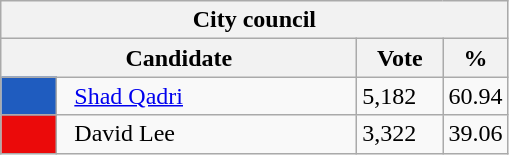<table class="wikitable">
<tr>
<th colspan="4">City council</th>
</tr>
<tr>
<th bgcolor="#DDDDFF" width="230px" colspan="2">Candidate</th>
<th bgcolor="#DDDDFF" width="50px">Vote</th>
<th bgcolor="#DDDDFF" width="30px">%</th>
</tr>
<tr>
<td bgcolor=#1F5CBF width="30px"> </td>
<td>  <a href='#'>Shad Qadri</a></td>
<td>5,182</td>
<td>60.94</td>
</tr>
<tr>
<td bgcolor=#EB0A0A width="30px"> </td>
<td>  David Lee</td>
<td>3,322</td>
<td>39.06</td>
</tr>
</table>
